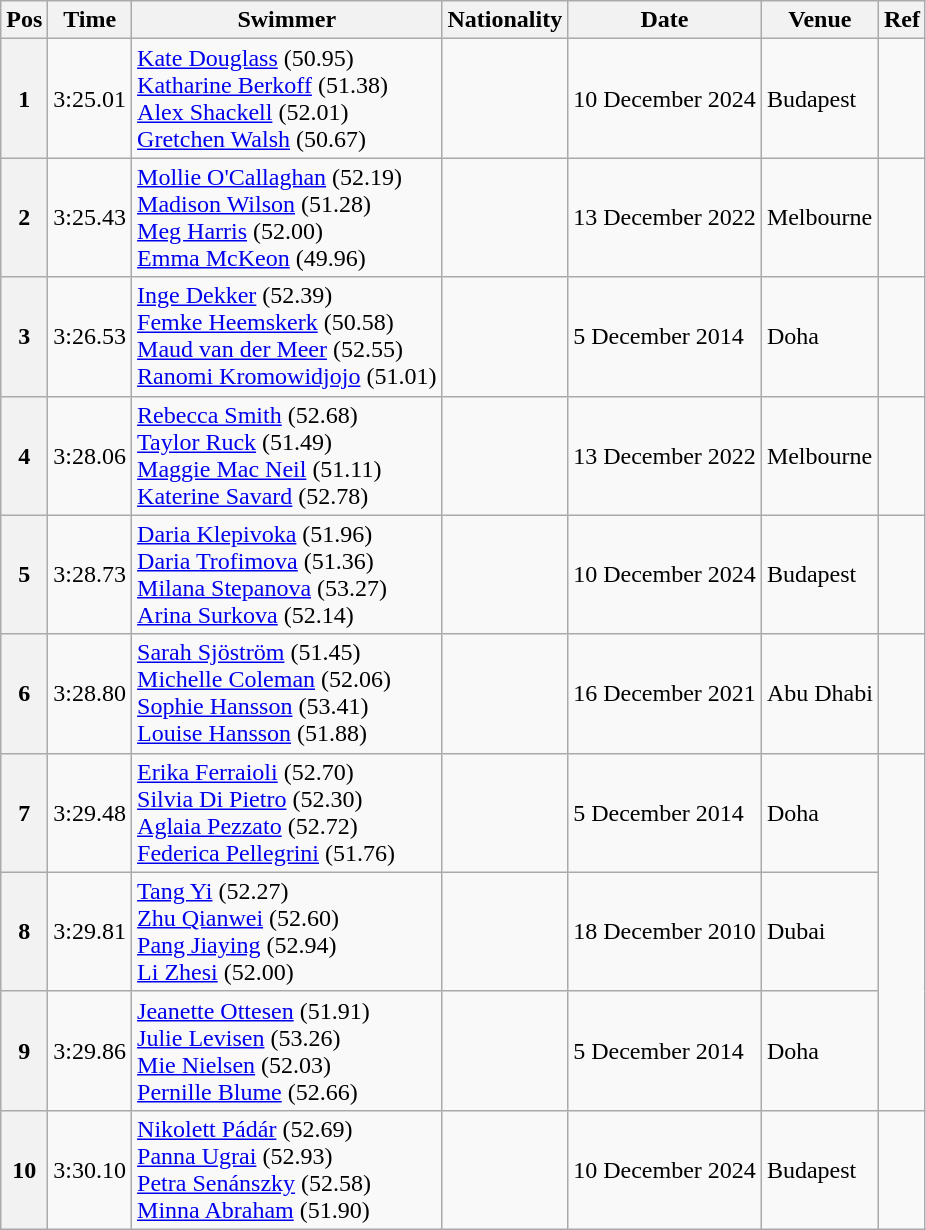<table class="wikitable">
<tr>
<th>Pos</th>
<th>Time</th>
<th>Swimmer</th>
<th>Nationality</th>
<th>Date</th>
<th>Venue</th>
<th>Ref</th>
</tr>
<tr>
<th>1</th>
<td>3:25.01</td>
<td><a href='#'>Kate Douglass</a> (50.95)<br><a href='#'>Katharine Berkoff</a> (51.38)<br><a href='#'>Alex Shackell</a> (52.01)<br><a href='#'>Gretchen Walsh</a> (50.67)</td>
<td></td>
<td>10 December 2024</td>
<td>Budapest</td>
<td></td>
</tr>
<tr>
<th>2</th>
<td>3:25.43</td>
<td><a href='#'>Mollie O'Callaghan</a> (52.19)<br><a href='#'>Madison Wilson</a> (51.28)<br><a href='#'>Meg Harris</a> (52.00)<br><a href='#'>Emma McKeon</a> (49.96)</td>
<td></td>
<td>13 December 2022</td>
<td>Melbourne</td>
<td></td>
</tr>
<tr>
<th>3</th>
<td>3:26.53</td>
<td><a href='#'>Inge Dekker</a> (52.39)<br><a href='#'>Femke Heemskerk</a> (50.58)<br><a href='#'>Maud van der Meer</a> (52.55)<br><a href='#'>Ranomi Kromowidjojo</a> (51.01)</td>
<td></td>
<td>5 December 2014</td>
<td>Doha</td>
</tr>
<tr>
<th>4</th>
<td>3:28.06</td>
<td><a href='#'>Rebecca Smith</a> (52.68)<br><a href='#'>Taylor Ruck</a> (51.49)<br><a href='#'>Maggie Mac Neil</a> (51.11)<br><a href='#'>Katerine Savard</a> (52.78)</td>
<td></td>
<td>13 December 2022</td>
<td>Melbourne</td>
<td></td>
</tr>
<tr>
<th>5</th>
<td>3:28.73</td>
<td><a href='#'>Daria Klepivoka</a> (51.96)<br><a href='#'>Daria Trofimova</a> (51.36)<br><a href='#'>Milana Stepanova</a> (53.27)<br><a href='#'>Arina Surkova</a> (52.14)</td>
<td></td>
<td>10 December 2024</td>
<td>Budapest</td>
<td></td>
</tr>
<tr>
<th>6</th>
<td>3:28.80</td>
<td><a href='#'>Sarah Sjöström</a> (51.45)<br><a href='#'>Michelle Coleman</a> (52.06)<br><a href='#'>Sophie Hansson</a> (53.41)<br><a href='#'>Louise Hansson</a> (51.88)</td>
<td></td>
<td>16 December 2021</td>
<td>Abu Dhabi</td>
<td></td>
</tr>
<tr>
<th>7</th>
<td>3:29.48</td>
<td><a href='#'>Erika Ferraioli</a> (52.70)<br><a href='#'>Silvia Di Pietro</a> (52.30)<br><a href='#'>Aglaia Pezzato</a> (52.72)<br><a href='#'>Federica Pellegrini</a> (51.76)</td>
<td></td>
<td>5 December 2014</td>
<td>Doha</td>
</tr>
<tr>
<th>8</th>
<td>3:29.81</td>
<td><a href='#'>Tang Yi</a> (52.27)<br><a href='#'>Zhu Qianwei</a> (52.60)<br><a href='#'>Pang Jiaying</a> (52.94)<br><a href='#'>Li Zhesi</a> (52.00)</td>
<td></td>
<td>18 December 2010</td>
<td>Dubai</td>
</tr>
<tr>
<th>9</th>
<td>3:29.86</td>
<td><a href='#'>Jeanette Ottesen</a> (51.91)<br><a href='#'>Julie Levisen</a> (53.26)<br><a href='#'>Mie Nielsen</a> (52.03)<br><a href='#'>Pernille Blume</a> (52.66)</td>
<td></td>
<td>5 December 2014</td>
<td>Doha</td>
</tr>
<tr>
<th>10</th>
<td>3:30.10</td>
<td><a href='#'>Nikolett Pádár</a> (52.69)<br><a href='#'>Panna Ugrai</a> (52.93)<br><a href='#'>Petra Senánszky</a> (52.58)<br><a href='#'>Minna Abraham</a> (51.90)</td>
<td></td>
<td>10 December 2024</td>
<td>Budapest</td>
<td></td>
</tr>
</table>
